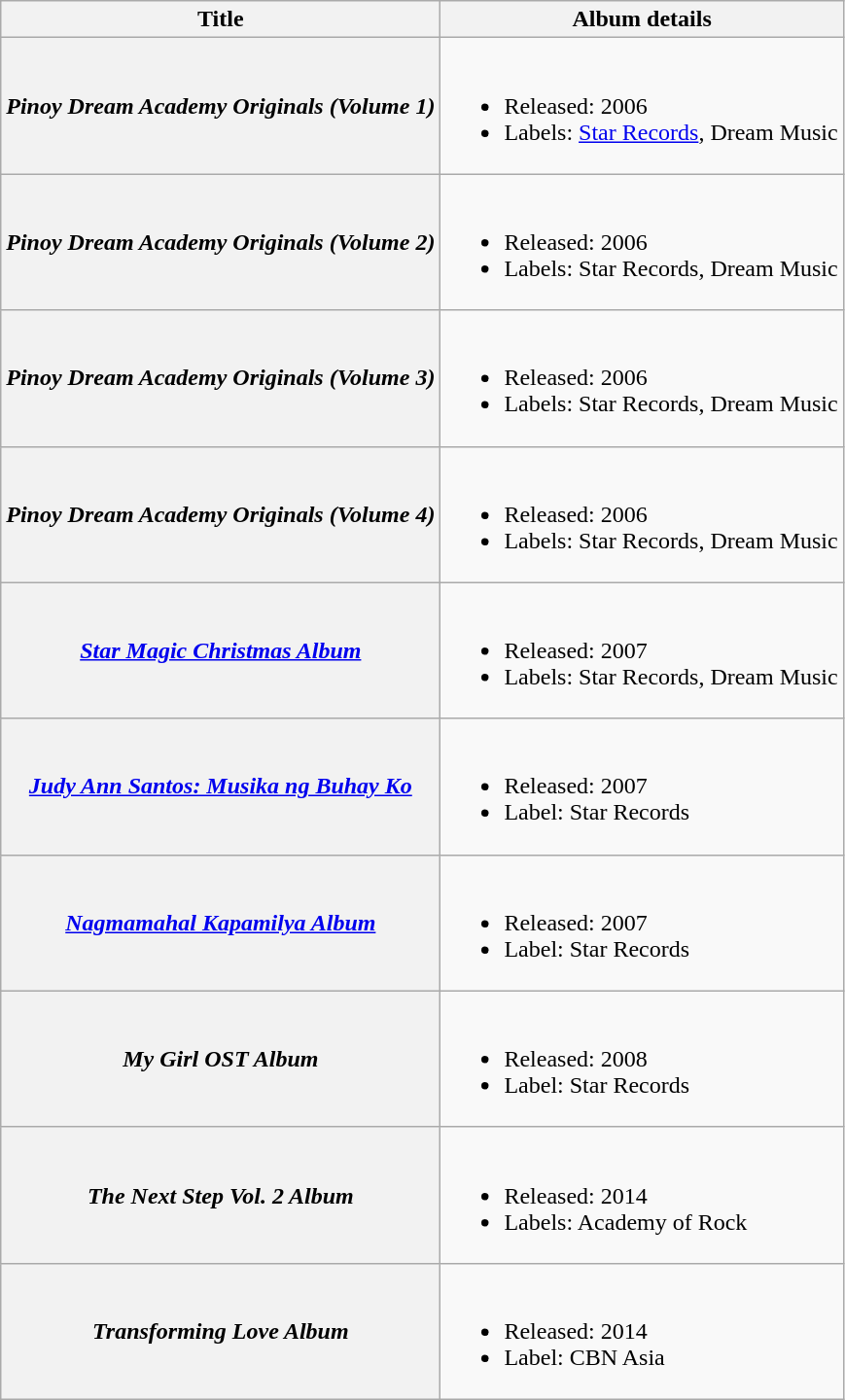<table class="wikitable plainrowheaders">
<tr>
<th>Title</th>
<th>Album details</th>
</tr>
<tr>
<th scope="row"><em>Pinoy Dream Academy Originals (Volume 1)</em></th>
<td><br><ul><li>Released: 2006</li><li>Labels: <a href='#'>Star Records</a>, Dream Music</li></ul></td>
</tr>
<tr>
<th scope="row"><em>Pinoy Dream Academy Originals (Volume 2)</em></th>
<td><br><ul><li>Released: 2006</li><li>Labels: Star Records, Dream Music</li></ul></td>
</tr>
<tr>
<th scope="row"><em>Pinoy Dream Academy Originals (Volume 3)</em></th>
<td><br><ul><li>Released: 2006</li><li>Labels: Star Records, Dream Music</li></ul></td>
</tr>
<tr>
<th scope="row"><em>Pinoy Dream Academy Originals (Volume 4)</em></th>
<td><br><ul><li>Released: 2006</li><li>Labels: Star Records, Dream Music</li></ul></td>
</tr>
<tr>
<th scope="row"><a href='#'><em>Star Magic Christmas Album</em></a></th>
<td><br><ul><li>Released: 2007</li><li>Labels: Star Records, Dream Music</li></ul></td>
</tr>
<tr>
<th scope="row"><a href='#'><em>Judy Ann Santos: Musika ng Buhay Ko</em></a></th>
<td><br><ul><li>Released: 2007</li><li>Label: Star Records</li></ul></td>
</tr>
<tr>
<th scope="row"><a href='#'><em>Nagmamahal Kapamilya Album</em></a></th>
<td><br><ul><li>Released: 2007</li><li>Label: Star Records</li></ul></td>
</tr>
<tr>
<th scope="row"><em>My Girl OST Album</em></th>
<td><br><ul><li>Released: 2008</li><li>Label: Star Records</li></ul></td>
</tr>
<tr>
<th scope="row"><em>The Next Step Vol. 2 Album</em></th>
<td><br><ul><li>Released: 2014</li><li>Labels: Academy of Rock</li></ul></td>
</tr>
<tr>
<th scope="row"><em>Transforming Love Album</em></th>
<td><br><ul><li>Released: 2014</li><li>Label: CBN Asia</li></ul></td>
</tr>
</table>
